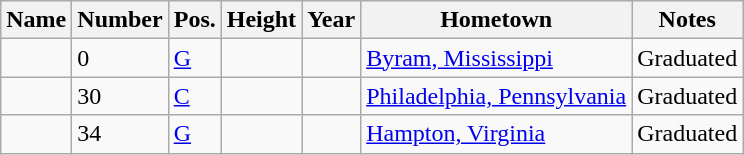<table class="wikitable sortable" border="1">
<tr>
<th>Name</th>
<th>Number</th>
<th>Pos.</th>
<th>Height</th>
<th>Year</th>
<th>Hometown</th>
<th class="unsortable">Notes</th>
</tr>
<tr>
<td></td>
<td>0</td>
<td><a href='#'>G</a></td>
<td></td>
<td></td>
<td><a href='#'>Byram, Mississippi</a></td>
<td>Graduated</td>
</tr>
<tr>
<td></td>
<td>30</td>
<td><a href='#'>C</a></td>
<td></td>
<td></td>
<td><a href='#'>Philadelphia, Pennsylvania</a></td>
<td>Graduated</td>
</tr>
<tr>
<td></td>
<td>34</td>
<td><a href='#'>G</a></td>
<td></td>
<td></td>
<td><a href='#'>Hampton, Virginia</a></td>
<td>Graduated</td>
</tr>
</table>
